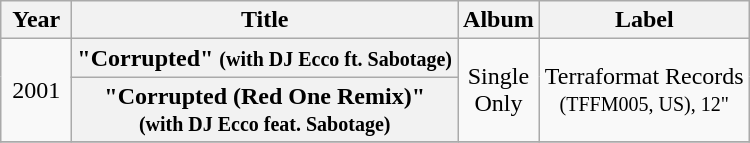<table class="wikitable plainrowheaders" style="text-align:center;">
<tr>
<th scope="col" rowspan="1" style="width:2.5em;">Year</th>
<th scope="col" rowspan="1">Title</th>
<th scope="col" rowspan="1">Album</th>
<th scope="col" rowspan="1">Label</th>
</tr>
<tr>
<td rowspan="2">2001</td>
<th scope="row">"Corrupted" <small>(with DJ Ecco ft. Sabotage)</small></th>
<td rowspan="2">Single<br>Only</td>
<td rowspan="2">Terraformat Records<br><small>(TFFM005, US), 12"</small></td>
</tr>
<tr>
<th scope="row">"Corrupted (Red One Remix)"<br><small>(with DJ Ecco feat. Sabotage)</small></th>
</tr>
<tr>
</tr>
</table>
